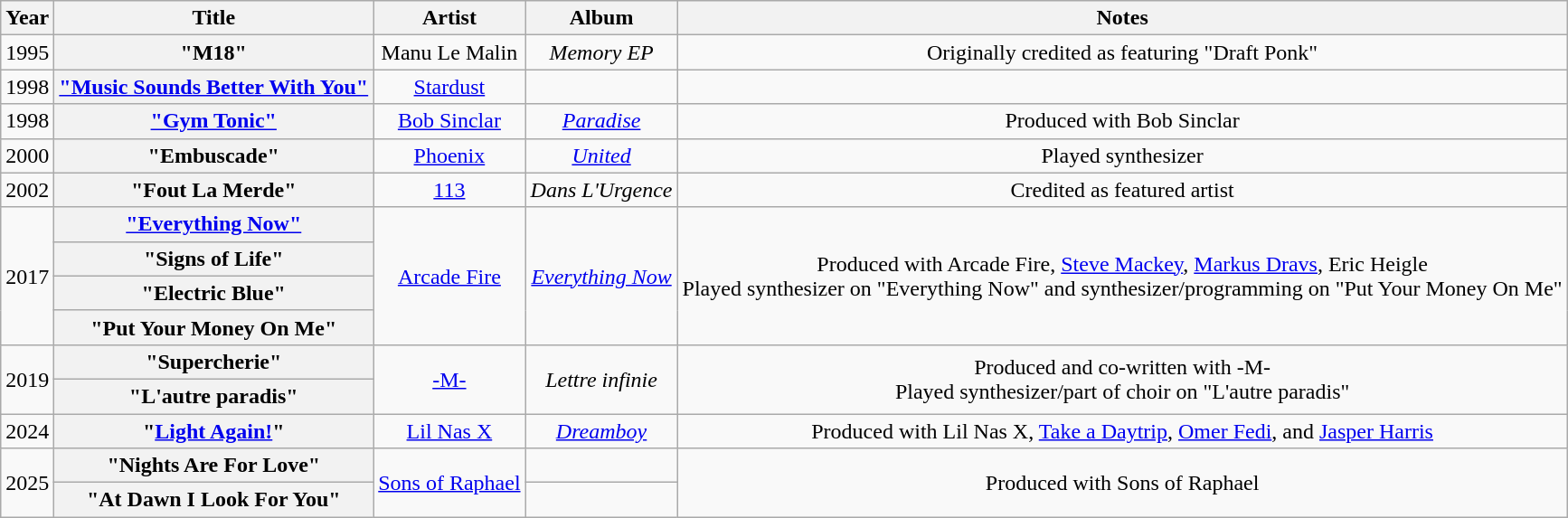<table class="wikitable plainrowheaders" style="text-align:center;">
<tr>
<th>Year</th>
<th>Title</th>
<th>Artist</th>
<th>Album</th>
<th>Notes</th>
</tr>
<tr>
<td>1995</td>
<th scope="row">"M18"</th>
<td>Manu Le Malin</td>
<td><em>Memory EP</em></td>
<td>Originally credited as featuring "Draft Ponk"</td>
</tr>
<tr>
<td>1998</td>
<th scope="row"><a href='#'>"Music Sounds Better With You"</a></th>
<td><a href='#'>Stardust</a></td>
<td></td>
<td></td>
</tr>
<tr>
<td>1998</td>
<th scope="row"><a href='#'>"Gym Tonic"</a></th>
<td><a href='#'>Bob Sinclar</a></td>
<td><a href='#'><em>Paradise</em></a></td>
<td>Produced with Bob Sinclar</td>
</tr>
<tr>
<td style="text-align:center;">2000</td>
<th scope="row">"Embuscade"</th>
<td><a href='#'>Phoenix</a></td>
<td><em><a href='#'>United</a></em></td>
<td>Played synthesizer</td>
</tr>
<tr>
<td style="text-align:center;">2002</td>
<th scope="row">"Fout La Merde"</th>
<td><a href='#'>113</a></td>
<td><em>Dans L'Urgence</em></td>
<td>Credited as featured artist</td>
</tr>
<tr>
<td rowspan="4">2017</td>
<th scope="row"><a href='#'>"Everything Now"</a></th>
<td rowspan="4"><a href='#'>Arcade Fire</a></td>
<td rowspan="4"><em><a href='#'>Everything Now</a></em></td>
<td rowspan="4">Produced with Arcade Fire, <a href='#'>Steve Mackey</a>, <a href='#'>Markus Dravs</a>, Eric Heigle<br>Played synthesizer on "Everything Now" and synthesizer/programming on "Put Your Money On Me"</td>
</tr>
<tr>
<th scope="row">"Signs of Life"</th>
</tr>
<tr>
<th scope="row">"Electric Blue"</th>
</tr>
<tr>
<th scope="row">"Put Your Money On Me"</th>
</tr>
<tr>
<td rowspan="2">2019</td>
<th scope="row">"Supercherie"</th>
<td rowspan="2"><a href='#'>-M-</a></td>
<td rowspan="2"><em>Lettre infinie</em></td>
<td rowspan="2">Produced and co-written with -M-<br>Played synthesizer/part of choir on "L'autre paradis"</td>
</tr>
<tr>
<th scope="row">"L'autre paradis"</th>
</tr>
<tr>
<td>2024</td>
<th scope="row">"<a href='#'>Light Again!</a>"</th>
<td><a href='#'>Lil Nas X</a></td>
<td><em><a href='#'>Dreamboy</a></em></td>
<td>Produced with Lil Nas X, <a href='#'>Take a Daytrip</a>, <a href='#'>Omer Fedi</a>, and <a href='#'>Jasper Harris</a></td>
</tr>
<tr>
<td rowspan="2">2025</td>
<th scope="row">"Nights Are For Love"</th>
<td rowspan="2"><a href='#'>Sons of Raphael</a></td>
<td></td>
<td rowspan="2">Produced with Sons of Raphael</td>
</tr>
<tr>
<th scope="row">"At Dawn I Look For You"</th>
<td></td>
</tr>
</table>
